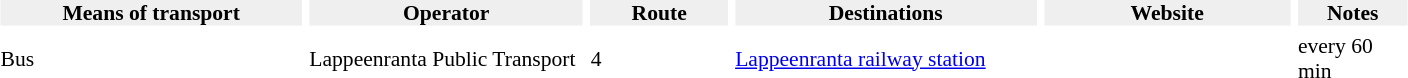<table class="toc" cellpadding="0" cellspacing="5" style="width:75%; font-size:90%">
<tr>
<th colspan="8" style="background:gray; color:light red;"></th>
</tr>
<tr style="background:#efefef;">
<th width=22%>Means of transport</th>
<th width=20%>Operator</th>
<th width=10%>Route</th>
<th width=22%>Destinations</th>
<th width=18%>Website</th>
<th width=10%>Notes</th>
</tr>
<tr>
<td> Bus</td>
<td>Lappeenranta Public Transport</td>
<td>4</td>
<td><a href='#'>Lappeenranta railway station</a></td>
<td></td>
<td>every 60 min</td>
</tr>
</table>
